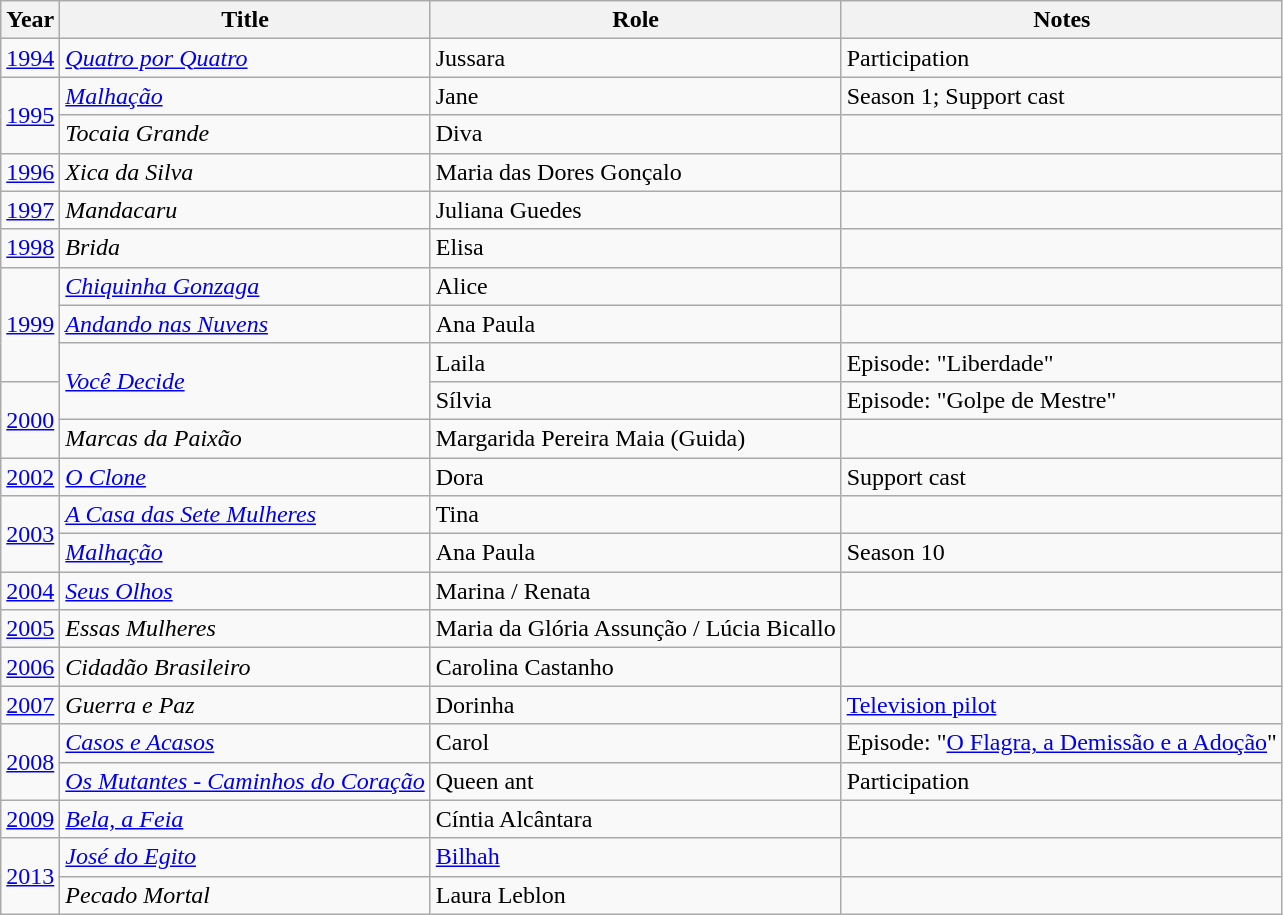<table class="wikitable">
<tr>
<th>Year</th>
<th>Title</th>
<th>Role</th>
<th>Notes</th>
</tr>
<tr>
<td><a href='#'>1994</a></td>
<td><em><a href='#'>Quatro por Quatro</a></em></td>
<td>Jussara</td>
<td>Participation</td>
</tr>
<tr>
<td rowspan=2><a href='#'>1995</a></td>
<td><em><a href='#'>Malhação</a></em></td>
<td>Jane</td>
<td>Season 1; Support cast</td>
</tr>
<tr>
<td><em>Tocaia Grande</em></td>
<td>Diva</td>
<td></td>
</tr>
<tr>
<td><a href='#'>1996</a></td>
<td><em>Xica da Silva</em></td>
<td>Maria das Dores Gonçalo</td>
<td></td>
</tr>
<tr>
<td><a href='#'>1997</a></td>
<td><em>Mandacaru</em></td>
<td>Juliana Guedes</td>
<td></td>
</tr>
<tr>
<td><a href='#'>1998</a></td>
<td><em>Brida</em></td>
<td>Elisa</td>
<td></td>
</tr>
<tr>
<td rowspan=3><a href='#'>1999</a></td>
<td><em><a href='#'>Chiquinha Gonzaga</a></em></td>
<td>Alice</td>
<td></td>
</tr>
<tr>
<td><em><a href='#'>Andando nas Nuvens</a></em></td>
<td>Ana Paula</td>
<td></td>
</tr>
<tr>
<td rowspan="2"><em><a href='#'>Você Decide</a></em></td>
<td>Laila</td>
<td>Episode: "Liberdade"</td>
</tr>
<tr>
<td rowspan=2><a href='#'>2000</a></td>
<td>Sílvia</td>
<td>Episode: "Golpe de Mestre"</td>
</tr>
<tr>
<td><em>Marcas da Paixão</em></td>
<td>Margarida Pereira Maia (Guida)</td>
<td></td>
</tr>
<tr>
<td><a href='#'>2002</a></td>
<td><em><a href='#'>O Clone</a></em></td>
<td>Dora</td>
<td>Support cast</td>
</tr>
<tr>
<td rowspan=2><a href='#'>2003</a></td>
<td><em><a href='#'>A Casa das Sete Mulheres</a></em></td>
<td>Tina</td>
<td></td>
</tr>
<tr>
<td><em><a href='#'>Malhação</a></em></td>
<td>Ana Paula</td>
<td>Season 10</td>
</tr>
<tr>
<td><a href='#'>2004</a></td>
<td><em><a href='#'>Seus Olhos</a></em></td>
<td>Marina / Renata</td>
<td></td>
</tr>
<tr>
<td><a href='#'>2005</a></td>
<td><em>Essas Mulheres</em></td>
<td>Maria da Glória Assunção / Lúcia Bicallo</td>
<td></td>
</tr>
<tr>
<td><a href='#'>2006</a></td>
<td><em>Cidadão Brasileiro</em></td>
<td>Carolina Castanho</td>
<td></td>
</tr>
<tr>
<td><a href='#'>2007</a></td>
<td><em>Guerra e Paz</em></td>
<td>Dorinha</td>
<td><a href='#'>Television pilot</a></td>
</tr>
<tr>
<td rowspan=2><a href='#'>2008</a></td>
<td><em><a href='#'>Casos e Acasos</a></em></td>
<td>Carol</td>
<td>Episode: "<a href='#'>O Flagra, a Demissão e a Adoção</a>"</td>
</tr>
<tr>
<td><em><a href='#'>Os Mutantes - Caminhos do Coração</a></em></td>
<td>Queen ant</td>
<td>Participation</td>
</tr>
<tr>
<td><a href='#'>2009</a></td>
<td><em><a href='#'>Bela, a Feia</a></em></td>
<td>Cíntia Alcântara</td>
<td></td>
</tr>
<tr>
<td rowspan=2><a href='#'>2013</a></td>
<td><em><a href='#'>José do Egito</a></em></td>
<td><a href='#'>Bilhah</a></td>
<td></td>
</tr>
<tr>
<td><em>Pecado Mortal</em></td>
<td>Laura Leblon</td>
<td></td>
</tr>
</table>
